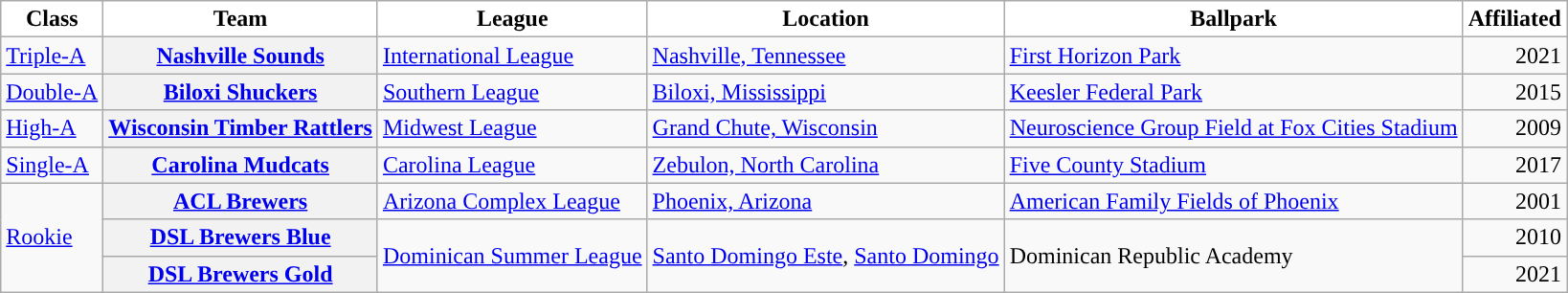<table class="wikitable plainrowheaders sortable">
<tr>
<th scope="col" style="background-color:#ffffff; border-top:#">Class</th>
<th scope="col" style="background-color:#ffffff; border-top:#">Team</th>
<th scope="col" style="background-color:#ffffff; border-top:#">League</th>
<th scope="col" style="background-color:#ffffff; border-top:#">Location</th>
<th scope="col" style="background-color:#ffffff; border-top:#">Ballpark</th>
<th scope="col" style="background-color:#ffffff; border-top:#">Affiliated</th>
</tr>
<tr>
<td><a href='#'>Triple-A</a></td>
<th scope="row"><a href='#'>Nashville Sounds</a></th>
<td><a href='#'>International League</a></td>
<td><a href='#'>Nashville, Tennessee</a></td>
<td><a href='#'>First Horizon Park</a></td>
<td align="right">2021</td>
</tr>
<tr>
<td><a href='#'>Double-A</a></td>
<th scope="row"><a href='#'>Biloxi Shuckers</a></th>
<td><a href='#'>Southern League</a></td>
<td><a href='#'>Biloxi, Mississippi</a></td>
<td><a href='#'>Keesler Federal Park</a></td>
<td align="right">2015</td>
</tr>
<tr>
<td><a href='#'>High-A</a></td>
<th scope="row"><a href='#'>Wisconsin Timber Rattlers</a></th>
<td><a href='#'>Midwest League</a></td>
<td><a href='#'>Grand Chute, Wisconsin</a></td>
<td><a href='#'>Neuroscience Group Field at Fox Cities Stadium</a></td>
<td align="right">2009</td>
</tr>
<tr>
<td><a href='#'>Single-A</a></td>
<th scope="row"><a href='#'>Carolina Mudcats</a></th>
<td><a href='#'>Carolina League</a></td>
<td><a href='#'>Zebulon, North Carolina</a></td>
<td><a href='#'>Five County Stadium</a></td>
<td align="right">2017</td>
</tr>
<tr>
<td rowspan=3><a href='#'>Rookie</a></td>
<th scope="row"><a href='#'>ACL Brewers</a></th>
<td><a href='#'>Arizona Complex League</a></td>
<td><a href='#'>Phoenix, Arizona</a></td>
<td><a href='#'>American Family Fields of Phoenix</a></td>
<td align="right">2001</td>
</tr>
<tr>
<th scope="row"><a href='#'>DSL Brewers Blue</a></th>
<td rowspan=2><a href='#'>Dominican Summer League</a></td>
<td rowspan=2><a href='#'>Santo Domingo Este</a>, <a href='#'>Santo Domingo</a></td>
<td rowspan=2>Dominican Republic Academy</td>
<td align="right">2010</td>
</tr>
<tr>
<th scope="row"><a href='#'>DSL Brewers Gold</a></th>
<td align="right">2021</td>
</tr>
</table>
